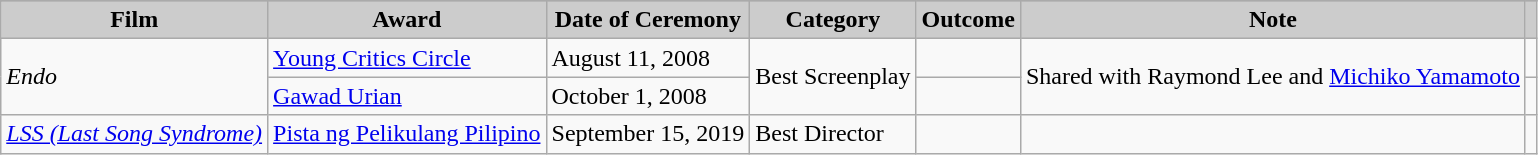<table class="wikitable">
<tr style="text-align:center;">
</tr>
<tr style="text-align:center;">
<th style="background:#ccc;">Film</th>
<th style="background:#ccc;">Award</th>
<th style="background:#ccc;">Date of Ceremony</th>
<th style="background:#ccc;">Category</th>
<th style="background:#ccc;">Outcome</th>
<th style="background:#ccc;">Note</th>
<th style="background:#ccc;"></th>
</tr>
<tr>
<td rowspan="2"><em>Endo</em></td>
<td><a href='#'>Young Critics Circle</a></td>
<td>August 11, 2008</td>
<td rowspan="2">Best Screenplay</td>
<td></td>
<td rowspan="2">Shared with Raymond Lee and <a href='#'>Michiko Yamamoto</a></td>
<td align="center"></td>
</tr>
<tr>
<td><a href='#'>Gawad Urian</a></td>
<td>October 1, 2008</td>
<td></td>
<td align="center"></td>
</tr>
<tr>
<td><em><a href='#'>LSS (Last Song Syndrome)</a></em></td>
<td><a href='#'>Pista ng Pelikulang Pilipino</a></td>
<td>September 15, 2019</td>
<td>Best Director</td>
<td></td>
<td></td>
<td align="center"></td>
</tr>
</table>
